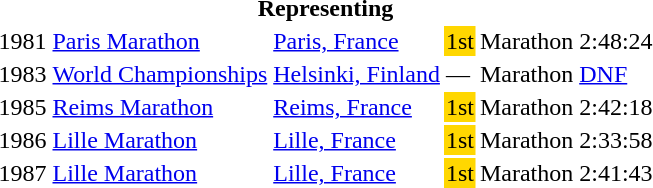<table>
<tr>
<th colspan="6">Representing </th>
</tr>
<tr>
<td>1981</td>
<td><a href='#'>Paris Marathon</a></td>
<td><a href='#'>Paris, France</a></td>
<td bgcolor="gold">1st</td>
<td>Marathon</td>
<td>2:48:24</td>
</tr>
<tr>
<td>1983</td>
<td><a href='#'>World Championships</a></td>
<td><a href='#'>Helsinki, Finland</a></td>
<td>—</td>
<td>Marathon</td>
<td><a href='#'>DNF</a></td>
</tr>
<tr>
<td>1985</td>
<td><a href='#'>Reims Marathon</a></td>
<td><a href='#'>Reims, France</a></td>
<td bgcolor="gold">1st</td>
<td>Marathon</td>
<td>2:42:18</td>
</tr>
<tr>
<td>1986</td>
<td><a href='#'>Lille Marathon</a></td>
<td><a href='#'>Lille, France</a></td>
<td bgcolor="gold">1st</td>
<td>Marathon</td>
<td>2:33:58</td>
</tr>
<tr>
<td>1987</td>
<td><a href='#'>Lille Marathon</a></td>
<td><a href='#'>Lille, France</a></td>
<td bgcolor="gold">1st</td>
<td>Marathon</td>
<td>2:41:43</td>
</tr>
</table>
